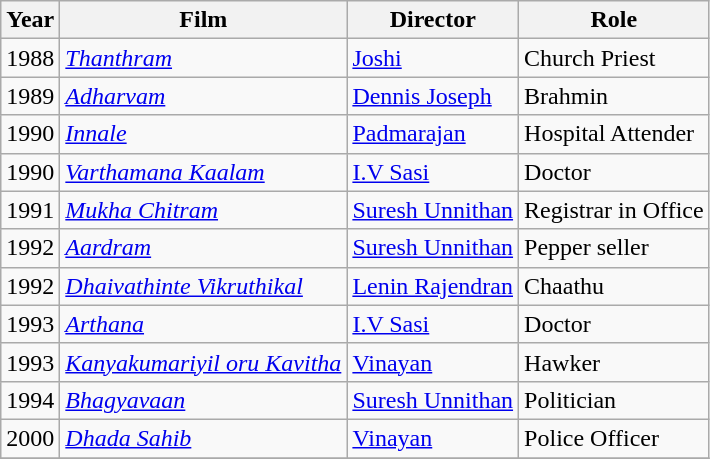<table class="wikitable sortable">
<tr>
<th>Year</th>
<th>Film</th>
<th>Director</th>
<th>Role</th>
</tr>
<tr>
<td>1988</td>
<td><em><a href='#'>Thanthram</a></em></td>
<td><a href='#'>Joshi</a></td>
<td>Church Priest</td>
</tr>
<tr>
<td>1989</td>
<td><em><a href='#'>Adharvam</a></em></td>
<td><a href='#'>Dennis Joseph</a></td>
<td>Brahmin</td>
</tr>
<tr>
<td>1990</td>
<td><em><a href='#'>Innale</a></em></td>
<td><a href='#'>Padmarajan</a></td>
<td>Hospital Attender</td>
</tr>
<tr>
<td>1990</td>
<td><em><a href='#'>Varthamana Kaalam</a></em></td>
<td><a href='#'>I.V Sasi</a></td>
<td>Doctor</td>
</tr>
<tr>
<td>1991</td>
<td><em><a href='#'>Mukha Chitram</a></em></td>
<td><a href='#'>Suresh Unnithan</a></td>
<td>Registrar in Office</td>
</tr>
<tr>
<td>1992</td>
<td><em><a href='#'>Aardram</a></em></td>
<td><a href='#'>Suresh Unnithan</a></td>
<td>Pepper seller</td>
</tr>
<tr>
<td>1992</td>
<td><em><a href='#'>Dhaivathinte Vikruthikal</a></em></td>
<td><a href='#'>Lenin Rajendran</a></td>
<td>Chaathu</td>
</tr>
<tr>
<td>1993</td>
<td><em><a href='#'>Arthana</a></em></td>
<td><a href='#'>I.V Sasi</a></td>
<td>Doctor</td>
</tr>
<tr>
<td>1993</td>
<td><em><a href='#'>Kanyakumariyil oru Kavitha</a></em></td>
<td><a href='#'>Vinayan</a></td>
<td>Hawker</td>
</tr>
<tr>
<td>1994</td>
<td><em><a href='#'>Bhagyavaan</a></em></td>
<td><a href='#'>Suresh Unnithan</a></td>
<td>Politician</td>
</tr>
<tr>
<td>2000</td>
<td><em><a href='#'>Dhada Sahib</a></em></td>
<td><a href='#'>Vinayan</a></td>
<td>Police Officer</td>
</tr>
<tr>
</tr>
</table>
